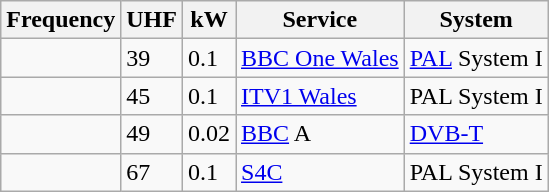<table class="wikitable sortable">
<tr>
<th>Frequency</th>
<th>UHF</th>
<th>kW</th>
<th>Service</th>
<th>System</th>
</tr>
<tr>
<td></td>
<td>39</td>
<td>0.1</td>
<td><a href='#'>BBC One Wales</a></td>
<td><a href='#'>PAL</a> System I</td>
</tr>
<tr>
<td></td>
<td>45</td>
<td>0.1</td>
<td><a href='#'>ITV1 Wales</a></td>
<td>PAL System I</td>
</tr>
<tr>
<td></td>
<td>49</td>
<td>0.02</td>
<td><a href='#'>BBC</a> A</td>
<td><a href='#'>DVB-T</a></td>
</tr>
<tr>
<td></td>
<td>67</td>
<td>0.1</td>
<td><a href='#'>S4C</a></td>
<td>PAL System I</td>
</tr>
</table>
